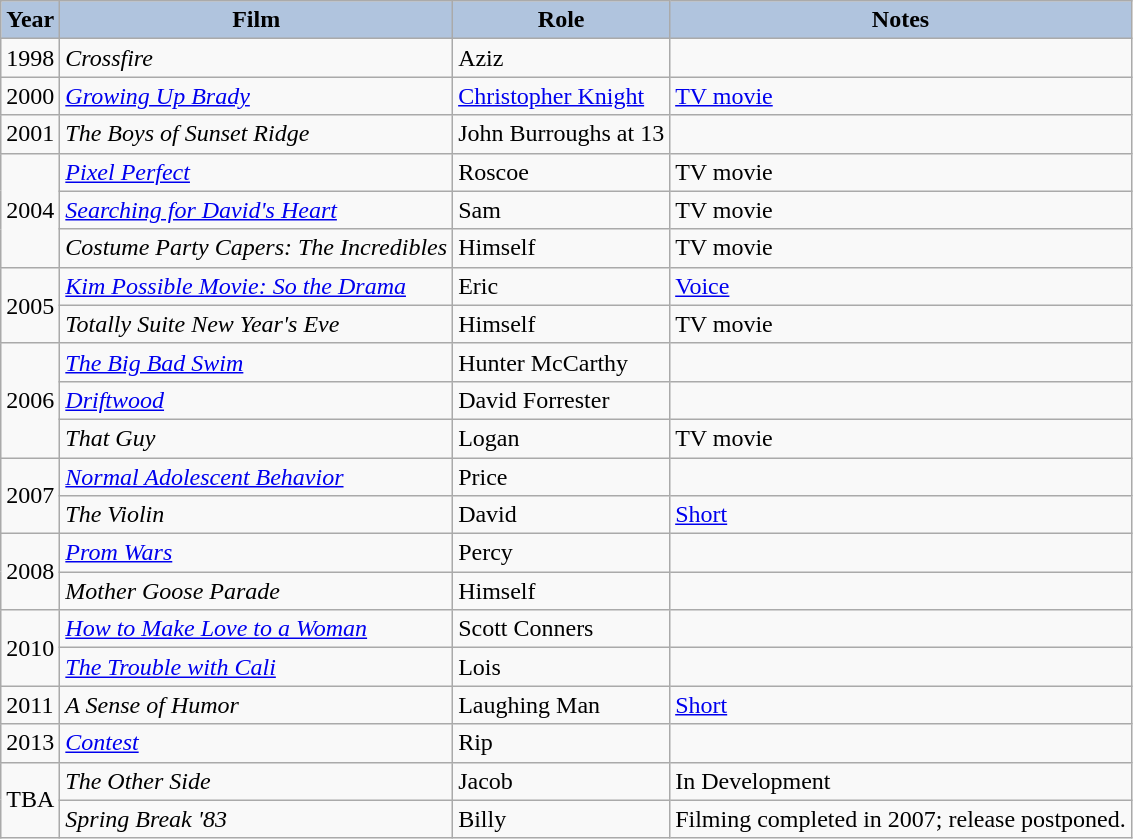<table class="wikitable">
<tr>
<th scope="col" style="background:#B0C4DE;">Year</th>
<th scope="col" style="background:#B0C4DE;">Film</th>
<th scope="col" style="background:#B0C4DE;">Role</th>
<th scope="col" style="background:#B0C4DE;">Notes</th>
</tr>
<tr>
<td>1998</td>
<td><em>Crossfire</em></td>
<td>Aziz</td>
<td></td>
</tr>
<tr>
<td>2000</td>
<td><em><a href='#'>Growing Up Brady</a></em></td>
<td><a href='#'>Christopher Knight</a></td>
<td><a href='#'>TV movie</a></td>
</tr>
<tr>
<td>2001</td>
<td><em>The Boys of Sunset Ridge</em></td>
<td>John Burroughs at 13</td>
<td></td>
</tr>
<tr>
<td rowspan="3">2004</td>
<td><em><a href='#'>Pixel Perfect</a></em></td>
<td>Roscoe</td>
<td>TV movie</td>
</tr>
<tr>
<td><em><a href='#'>Searching for David's Heart</a></em></td>
<td>Sam</td>
<td>TV movie</td>
</tr>
<tr>
<td><em>Costume Party Capers: The Incredibles</em></td>
<td>Himself</td>
<td>TV movie</td>
</tr>
<tr>
<td rowspan="2">2005</td>
<td><em><a href='#'>Kim Possible Movie: So the Drama</a></em></td>
<td>Eric</td>
<td><a href='#'>Voice</a></td>
</tr>
<tr>
<td><em>Totally Suite New Year's Eve</em></td>
<td>Himself</td>
<td>TV movie</td>
</tr>
<tr>
<td rowspan="3">2006</td>
<td><em><a href='#'>The Big Bad Swim</a></em></td>
<td>Hunter McCarthy</td>
<td></td>
</tr>
<tr>
<td><em><a href='#'>Driftwood</a></em></td>
<td>David Forrester</td>
<td></td>
</tr>
<tr>
<td><em>That Guy</em></td>
<td>Logan</td>
<td>TV movie</td>
</tr>
<tr>
<td rowspan="2">2007</td>
<td><em><a href='#'>Normal Adolescent Behavior</a></em></td>
<td>Price</td>
<td></td>
</tr>
<tr>
<td><em>The Violin</em></td>
<td>David</td>
<td><a href='#'>Short</a></td>
</tr>
<tr>
<td rowspan="2">2008</td>
<td><em><a href='#'>Prom Wars</a></em></td>
<td>Percy</td>
<td></td>
</tr>
<tr>
<td><em>Mother Goose Parade</em></td>
<td>Himself</td>
<td></td>
</tr>
<tr>
<td rowspan="2">2010</td>
<td><em><a href='#'>How to Make Love to a Woman</a></em></td>
<td>Scott Conners</td>
<td></td>
</tr>
<tr>
<td><em><a href='#'>The Trouble with Cali</a></em></td>
<td>Lois</td>
<td></td>
</tr>
<tr>
<td rowspan="1">2011</td>
<td><em>A Sense of Humor</em></td>
<td>Laughing Man</td>
<td><a href='#'>Short</a></td>
</tr>
<tr>
<td rowspan="1">2013</td>
<td><em><a href='#'>Contest</a></em></td>
<td>Rip</td>
<td></td>
</tr>
<tr>
<td rowspan="2">TBA</td>
<td><em>The Other Side</em></td>
<td>Jacob</td>
<td>In Development</td>
</tr>
<tr>
<td><em>Spring Break '83</em></td>
<td>Billy</td>
<td>Filming completed in 2007; release postponed.</td>
</tr>
</table>
